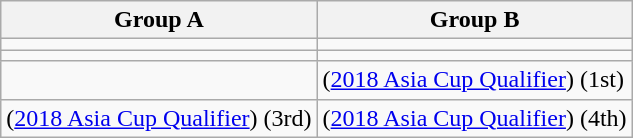<table class="wikitable">
<tr>
<th>Group A</th>
<th>Group B</th>
</tr>
<tr>
<td></td>
<td></td>
</tr>
<tr>
<td></td>
<td></td>
</tr>
<tr>
<td></td>
<td> (<a href='#'>2018 Asia Cup Qualifier</a>) (1st)</td>
</tr>
<tr>
<td> (<a href='#'>2018 Asia Cup Qualifier</a>) (3rd)</td>
<td> (<a href='#'>2018 Asia Cup Qualifier</a>) (4th)</td>
</tr>
</table>
